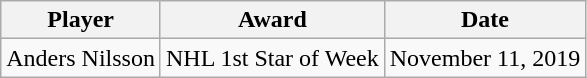<table class="wikitable">
<tr>
<th>Player</th>
<th>Award</th>
<th>Date</th>
</tr>
<tr>
<td>Anders Nilsson</td>
<td>NHL 1st Star of Week</td>
<td>November 11, 2019</td>
</tr>
</table>
